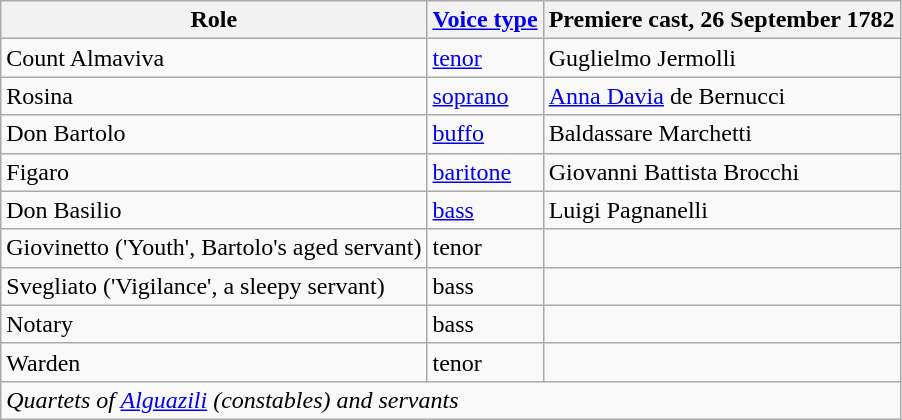<table class="wikitable">
<tr>
<th>Role</th>
<th><a href='#'>Voice type</a></th>
<th>Premiere cast, 26 September 1782</th>
</tr>
<tr>
<td>Count Almaviva</td>
<td><a href='#'>tenor</a></td>
<td>Guglielmo Jermolli</td>
</tr>
<tr>
<td>Rosina</td>
<td><a href='#'>soprano</a></td>
<td><a href='#'>Anna Davia</a> de Bernucci</td>
</tr>
<tr>
<td>Don Bartolo</td>
<td><a href='#'>buffo</a></td>
<td>Baldassare Marchetti</td>
</tr>
<tr>
<td>Figaro</td>
<td><a href='#'>baritone</a></td>
<td>Giovanni Battista Brocchi</td>
</tr>
<tr>
<td>Don Basilio</td>
<td><a href='#'>bass</a></td>
<td>Luigi Pagnanelli</td>
</tr>
<tr>
<td>Giovinetto ('Youth', Bartolo's aged servant)</td>
<td>tenor</td>
<td></td>
</tr>
<tr>
<td>Svegliato ('Vigilance', a sleepy servant)</td>
<td>bass</td>
<td></td>
</tr>
<tr>
<td>Notary</td>
<td>bass</td>
<td></td>
</tr>
<tr>
<td>Warden</td>
<td>tenor</td>
<td></td>
</tr>
<tr>
<td colspan="3"><em>Quartets of <a href='#'>Alguazili</a> (constables) and servants</em></td>
</tr>
</table>
